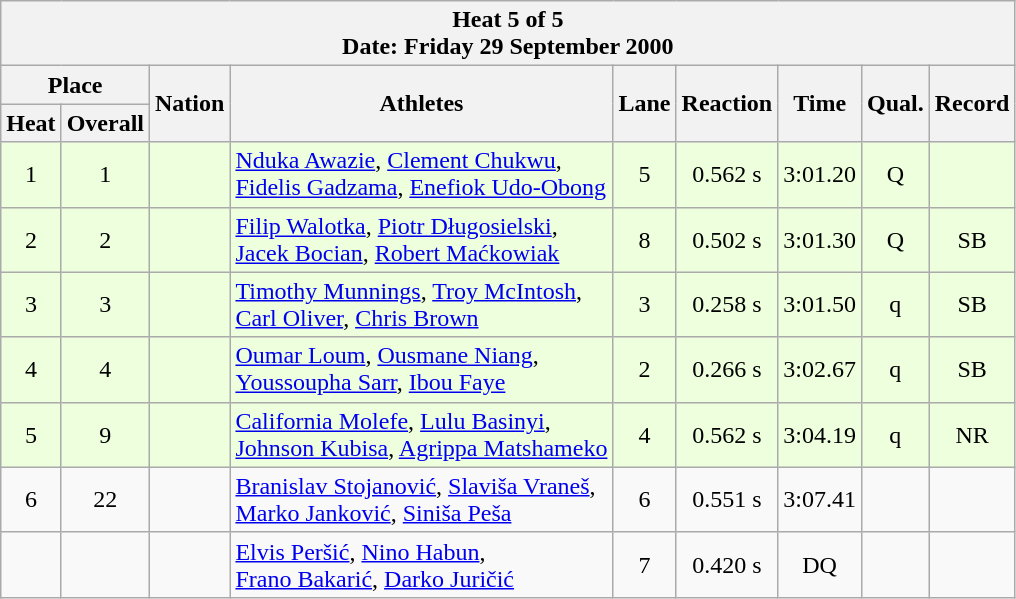<table class="wikitable sortable">
<tr>
<th colspan=9>Heat 5 of 5 <br> Date: Friday 29 September 2000</th>
</tr>
<tr>
<th colspan=2>Place</th>
<th rowspan=2>Nation</th>
<th rowspan=2>Athletes</th>
<th rowspan=2>Lane</th>
<th rowspan=2>Reaction</th>
<th rowspan=2>Time</th>
<th rowspan=2>Qual.</th>
<th rowspan=2>Record</th>
</tr>
<tr>
<th>Heat</th>
<th>Overall</th>
</tr>
<tr bgcolor = "eeffdd">
<td align="center">1</td>
<td align="center">1</td>
<td align="left"></td>
<td align="left"><a href='#'>Nduka Awazie</a>, <a href='#'>Clement Chukwu</a>, <br> <a href='#'>Fidelis Gadzama</a>, <a href='#'>Enefiok Udo-Obong</a></td>
<td align="center">5</td>
<td align="center">0.562 s</td>
<td align="center">3:01.20</td>
<td align="center">Q</td>
<td align="center"></td>
</tr>
<tr bgcolor = "eeffdd">
<td align="center">2</td>
<td align="center">2</td>
<td align="left"></td>
<td align="left"><a href='#'>Filip Walotka</a>, <a href='#'>Piotr Długosielski</a>, <br> <a href='#'>Jacek Bocian</a>, <a href='#'>Robert Maćkowiak</a></td>
<td align="center">8</td>
<td align="center">0.502 s</td>
<td align="center">3:01.30</td>
<td align="center">Q</td>
<td align="center">SB</td>
</tr>
<tr bgcolor = "eeffdd">
<td align="center">3</td>
<td align="center">3</td>
<td align="left"></td>
<td align="left"><a href='#'>Timothy Munnings</a>, <a href='#'>Troy McIntosh</a>, <br><a href='#'>Carl Oliver</a>, <a href='#'>Chris Brown</a></td>
<td align="center">3</td>
<td align="center">0.258 s</td>
<td align="center">3:01.50</td>
<td align="center">q</td>
<td align="center">SB</td>
</tr>
<tr bgcolor = "eeffdd">
<td align="center">4</td>
<td align="center">4</td>
<td align="left"></td>
<td align="left"><a href='#'>Oumar Loum</a>, <a href='#'>Ousmane Niang</a>, <br> <a href='#'>Youssoupha Sarr</a>, <a href='#'>Ibou Faye</a></td>
<td align="center">2</td>
<td align="center">0.266 s</td>
<td align="center">3:02.67</td>
<td align="center">q</td>
<td align="center">SB</td>
</tr>
<tr bgcolor = "eeffdd">
<td align="center">5</td>
<td align="center">9</td>
<td align="left"></td>
<td align="left"><a href='#'>California Molefe</a>, <a href='#'>Lulu Basinyi</a>, <br> <a href='#'>Johnson Kubisa</a>, <a href='#'>Agrippa Matshameko</a></td>
<td align="center">4</td>
<td align="center">0.562 s</td>
<td align="center">3:04.19</td>
<td align="center">q</td>
<td align="center">NR</td>
</tr>
<tr>
<td align="center">6</td>
<td align="center">22</td>
<td align="left"></td>
<td align="left"><a href='#'>Branislav Stojanović</a>, <a href='#'>Slaviša Vraneš</a>, <br> <a href='#'>Marko Janković</a>, <a href='#'>Siniša Peša</a></td>
<td align="center">6</td>
<td align="center">0.551 s</td>
<td align="center">3:07.41</td>
<td align="center"></td>
<td align="center"></td>
</tr>
<tr>
<td align="center"></td>
<td align="center"></td>
<td align="left"></td>
<td align="left"><a href='#'>Elvis Peršić</a>, <a href='#'>Nino Habun</a>, <br> <a href='#'>Frano Bakarić</a>, <a href='#'>Darko Juričić</a></td>
<td align="center">7</td>
<td align="center">0.420 s</td>
<td align="center">DQ</td>
<td align="center"></td>
<td align="center"></td>
</tr>
</table>
